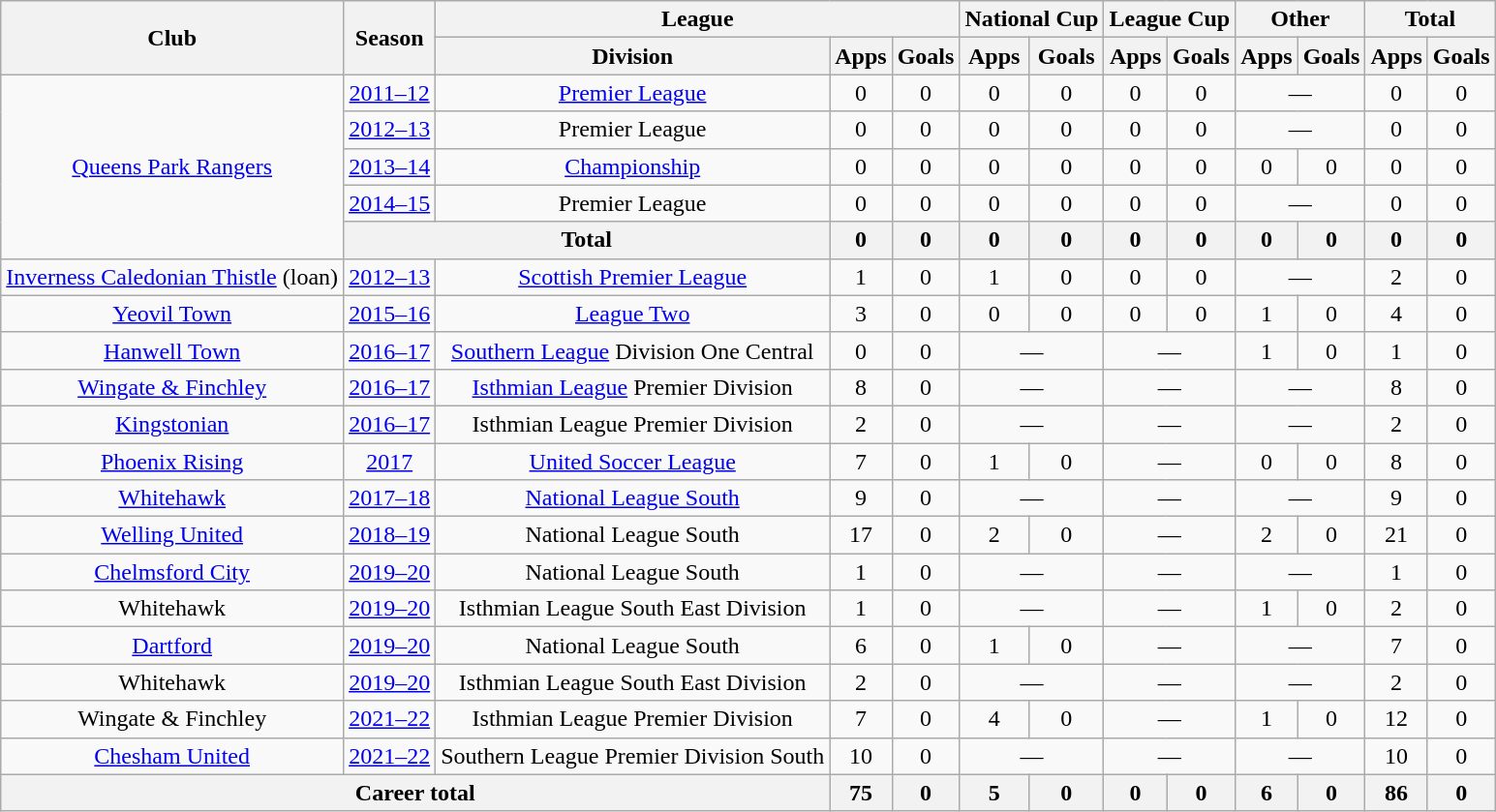<table class="wikitable" style="text-align:center">
<tr>
<th rowspan="2">Club</th>
<th rowspan="2">Season</th>
<th colspan="3">League</th>
<th colspan="2">National Cup</th>
<th colspan="2">League Cup</th>
<th colspan="2">Other</th>
<th colspan="2">Total</th>
</tr>
<tr>
<th>Division</th>
<th>Apps</th>
<th>Goals</th>
<th>Apps</th>
<th>Goals</th>
<th>Apps</th>
<th>Goals</th>
<th>Apps</th>
<th>Goals</th>
<th>Apps</th>
<th>Goals</th>
</tr>
<tr>
<td rowspan="5"><a href='#'>Queens Park Rangers</a></td>
<td><a href='#'>2011–12</a></td>
<td><a href='#'>Premier League</a></td>
<td>0</td>
<td>0</td>
<td>0</td>
<td>0</td>
<td>0</td>
<td>0</td>
<td colspan="2">—</td>
<td>0</td>
<td>0</td>
</tr>
<tr>
<td><a href='#'>2012–13</a></td>
<td>Premier League</td>
<td>0</td>
<td>0</td>
<td>0</td>
<td>0</td>
<td>0</td>
<td>0</td>
<td colspan="2">—</td>
<td>0</td>
<td>0</td>
</tr>
<tr>
<td><a href='#'>2013–14</a></td>
<td><a href='#'>Championship</a></td>
<td>0</td>
<td>0</td>
<td>0</td>
<td>0</td>
<td>0</td>
<td>0</td>
<td>0</td>
<td>0</td>
<td>0</td>
<td>0</td>
</tr>
<tr>
<td><a href='#'>2014–15</a></td>
<td>Premier League</td>
<td>0</td>
<td>0</td>
<td>0</td>
<td>0</td>
<td>0</td>
<td>0</td>
<td colspan="2">—</td>
<td>0</td>
<td>0</td>
</tr>
<tr>
<th colspan=2>Total</th>
<th>0</th>
<th>0</th>
<th>0</th>
<th>0</th>
<th>0</th>
<th>0</th>
<th>0</th>
<th>0</th>
<th>0</th>
<th>0</th>
</tr>
<tr>
<td rowspan="1"><a href='#'>Inverness Caledonian Thistle</a> (loan)</td>
<td><a href='#'>2012–13</a></td>
<td><a href='#'>Scottish Premier League</a></td>
<td>1</td>
<td>0</td>
<td>1</td>
<td>0</td>
<td>0</td>
<td>0</td>
<td colspan="2">—</td>
<td>2</td>
<td>0</td>
</tr>
<tr>
<td rowspan="1"><a href='#'>Yeovil Town</a></td>
<td><a href='#'>2015–16</a></td>
<td><a href='#'>League Two</a></td>
<td>3</td>
<td>0</td>
<td>0</td>
<td>0</td>
<td>0</td>
<td>0</td>
<td>1</td>
<td>0</td>
<td>4</td>
<td>0</td>
</tr>
<tr>
<td rowspan="1"><a href='#'>Hanwell Town</a></td>
<td><a href='#'>2016–17</a></td>
<td><a href='#'>Southern League</a> Division One Central</td>
<td>0</td>
<td>0</td>
<td colspan="2">—</td>
<td colspan="2">—</td>
<td>1</td>
<td>0</td>
<td>1</td>
<td>0</td>
</tr>
<tr>
<td rowspan="1"><a href='#'>Wingate & Finchley</a></td>
<td><a href='#'>2016–17</a></td>
<td><a href='#'>Isthmian League</a> Premier Division</td>
<td>8</td>
<td>0</td>
<td colspan="2">—</td>
<td colspan="2">—</td>
<td colspan="2">—</td>
<td>8</td>
<td>0</td>
</tr>
<tr>
<td rowspan="1"><a href='#'>Kingstonian</a></td>
<td><a href='#'>2016–17</a></td>
<td>Isthmian League Premier Division</td>
<td>2</td>
<td>0</td>
<td colspan="2">—</td>
<td colspan="2">—</td>
<td colspan="2">—</td>
<td>2</td>
<td>0</td>
</tr>
<tr>
<td rowspan="1"><a href='#'>Phoenix Rising</a></td>
<td><a href='#'>2017</a></td>
<td><a href='#'>United Soccer League</a></td>
<td>7</td>
<td>0</td>
<td>1</td>
<td>0</td>
<td colspan="2">—</td>
<td>0</td>
<td>0</td>
<td>8</td>
<td>0</td>
</tr>
<tr>
<td rowspan="1"><a href='#'>Whitehawk</a></td>
<td><a href='#'>2017–18</a></td>
<td><a href='#'>National League South</a></td>
<td>9</td>
<td>0</td>
<td colspan="2">—</td>
<td colspan="2">—</td>
<td colspan="2">—</td>
<td>9</td>
<td>0</td>
</tr>
<tr>
<td rowspan="1"><a href='#'>Welling United</a></td>
<td><a href='#'>2018–19</a></td>
<td>National League South</td>
<td>17</td>
<td>0</td>
<td>2</td>
<td>0</td>
<td colspan="2">—</td>
<td>2</td>
<td>0</td>
<td>21</td>
<td>0</td>
</tr>
<tr>
<td rowspan="1"><a href='#'>Chelmsford City</a></td>
<td><a href='#'>2019–20</a></td>
<td>National League South</td>
<td>1</td>
<td>0</td>
<td colspan="2">—</td>
<td colspan="2">—</td>
<td colspan="2">—</td>
<td>1</td>
<td>0</td>
</tr>
<tr>
<td rowspan="1">Whitehawk</td>
<td><a href='#'>2019–20</a></td>
<td>Isthmian League South East Division</td>
<td>1</td>
<td>0</td>
<td colspan="2">—</td>
<td colspan="2">—</td>
<td>1</td>
<td>0</td>
<td>2</td>
<td>0</td>
</tr>
<tr>
<td rowspan="1"><a href='#'>Dartford</a></td>
<td><a href='#'>2019–20</a></td>
<td>National League South</td>
<td>6</td>
<td>0</td>
<td>1</td>
<td>0</td>
<td colspan="2">—</td>
<td colspan="2">—</td>
<td>7</td>
<td>0</td>
</tr>
<tr>
<td rowspan="1">Whitehawk</td>
<td><a href='#'>2019–20</a></td>
<td>Isthmian League South East Division</td>
<td>2</td>
<td>0</td>
<td colspan="2">—</td>
<td colspan="2">—</td>
<td colspan="2">—</td>
<td>2</td>
<td>0</td>
</tr>
<tr>
<td rowspan="1">Wingate & Finchley</td>
<td><a href='#'>2021–22</a></td>
<td>Isthmian League Premier Division</td>
<td>7</td>
<td>0</td>
<td>4</td>
<td>0</td>
<td colspan="2">—</td>
<td>1</td>
<td>0</td>
<td>12</td>
<td>0</td>
</tr>
<tr>
<td rowspan="1"><a href='#'>Chesham United</a></td>
<td><a href='#'>2021–22</a></td>
<td>Southern League Premier Division South</td>
<td>10</td>
<td>0</td>
<td colspan="2">—</td>
<td colspan="2">—</td>
<td colspan="2">—</td>
<td>10</td>
<td>0</td>
</tr>
<tr>
<th colspan=3>Career total</th>
<th>75</th>
<th>0</th>
<th>5</th>
<th>0</th>
<th>0</th>
<th>0</th>
<th>6</th>
<th>0</th>
<th>86</th>
<th>0</th>
</tr>
</table>
